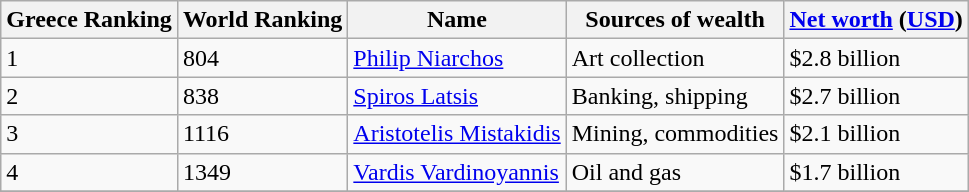<table class="wikitable">
<tr>
<th>Greece Ranking</th>
<th>World Ranking</th>
<th>Name</th>
<th>Sources of wealth</th>
<th><a href='#'>Net worth</a> (<a href='#'>USD</a>)</th>
</tr>
<tr>
<td>1</td>
<td>804</td>
<td><a href='#'>Philip Niarchos</a></td>
<td>Art collection</td>
<td>$2.8 billion</td>
</tr>
<tr>
<td>2</td>
<td>838</td>
<td><a href='#'>Spiros Latsis</a></td>
<td>Banking, shipping</td>
<td>$2.7 billion</td>
</tr>
<tr>
<td>3</td>
<td>1116</td>
<td><a href='#'>Aristotelis Mistakidis</a></td>
<td>Mining, commodities</td>
<td>$2.1 billion</td>
</tr>
<tr>
<td>4</td>
<td>1349</td>
<td><a href='#'>Vardis Vardinoyannis</a></td>
<td>Oil and gas</td>
<td>$1.7 billion</td>
</tr>
<tr>
</tr>
</table>
